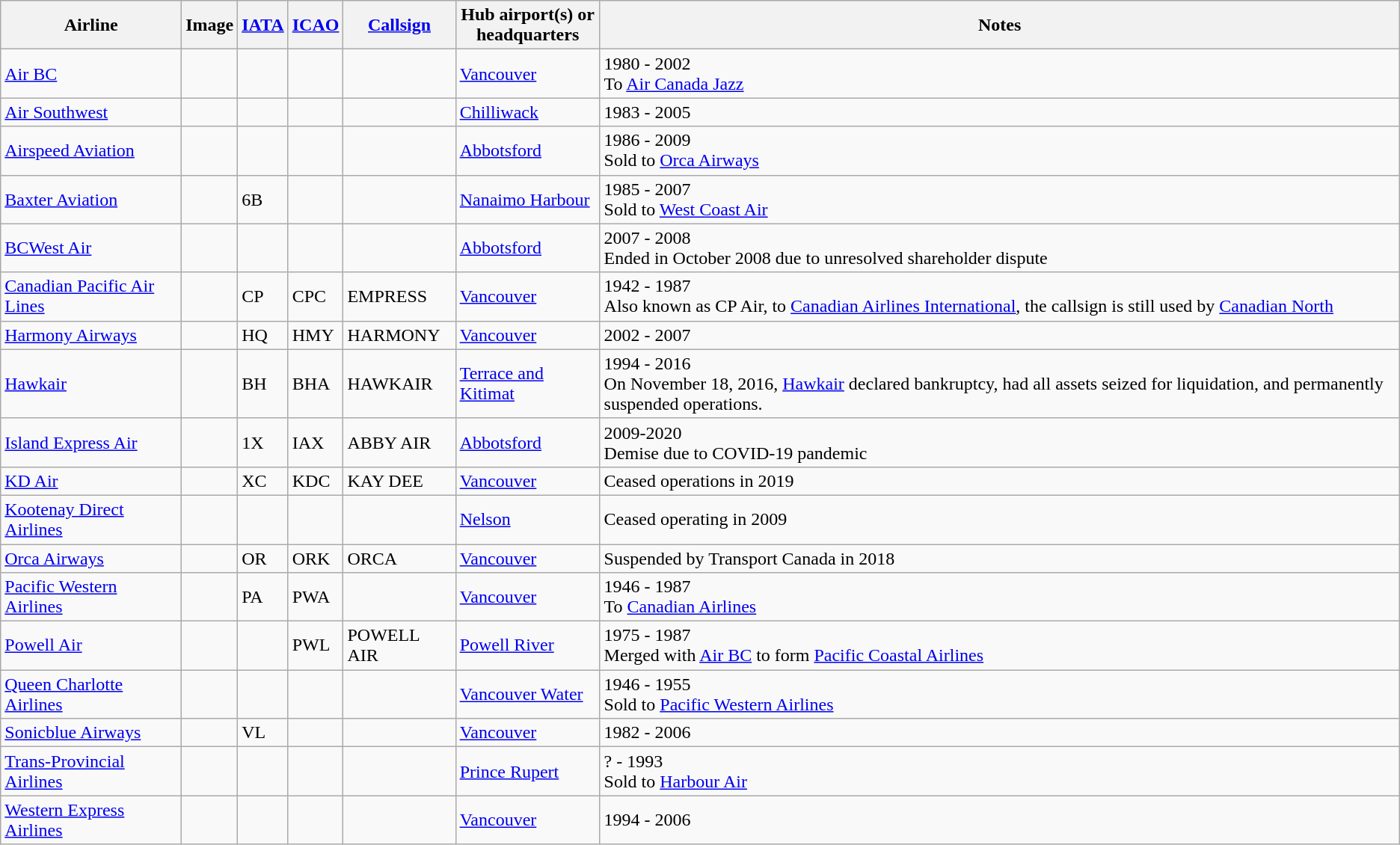<table class="wikitable sortable">
<tr>
<th>Airline</th>
<th>Image</th>
<th><a href='#'>IATA</a></th>
<th><a href='#'>ICAO</a></th>
<th><a href='#'>Callsign</a></th>
<th>Hub airport(s) or<br>headquarters</th>
<th class="unsortable">Notes</th>
</tr>
<tr>
<td><a href='#'>Air BC</a></td>
<td></td>
<td></td>
<td></td>
<td></td>
<td><a href='#'>Vancouver</a></td>
<td>1980 - 2002<br>To <a href='#'>Air Canada Jazz</a></td>
</tr>
<tr>
<td><a href='#'>Air Southwest</a></td>
<td></td>
<td></td>
<td></td>
<td></td>
<td><a href='#'>Chilliwack</a></td>
<td>1983 - 2005</td>
</tr>
<tr>
<td><a href='#'>Airspeed Aviation</a></td>
<td></td>
<td></td>
<td></td>
<td></td>
<td><a href='#'>Abbotsford</a></td>
<td>1986 - 2009<br>Sold to <a href='#'>Orca Airways</a></td>
</tr>
<tr>
<td><a href='#'>Baxter Aviation</a></td>
<td></td>
<td>6B</td>
<td></td>
<td></td>
<td><a href='#'>Nanaimo Harbour</a></td>
<td>1985 - 2007<br>Sold to <a href='#'>West Coast Air</a></td>
</tr>
<tr>
<td><a href='#'>BCWest Air</a></td>
<td></td>
<td></td>
<td></td>
<td></td>
<td><a href='#'>Abbotsford</a></td>
<td>2007 - 2008<br>Ended in October 2008 due to unresolved shareholder dispute</td>
</tr>
<tr>
<td><a href='#'>Canadian Pacific Air Lines</a></td>
<td></td>
<td>CP</td>
<td>CPC</td>
<td>EMPRESS</td>
<td><a href='#'>Vancouver</a></td>
<td>1942 - 1987<br>Also known as CP Air, to <a href='#'>Canadian Airlines International</a>, the callsign is still used by <a href='#'>Canadian North</a></td>
</tr>
<tr>
<td><a href='#'>Harmony Airways</a></td>
<td></td>
<td>HQ</td>
<td>HMY</td>
<td>HARMONY</td>
<td><a href='#'>Vancouver</a></td>
<td>2002 - 2007</td>
</tr>
<tr>
<td><a href='#'>Hawkair</a></td>
<td></td>
<td>BH</td>
<td>BHA</td>
<td>HAWKAIR</td>
<td><a href='#'>Terrace and Kitimat</a></td>
<td>1994 - 2016<br>On November 18, 2016, <a href='#'>Hawkair</a> declared bankruptcy, had all assets seized for liquidation, and permanently suspended operations.</td>
</tr>
<tr>
<td><a href='#'>Island Express Air</a></td>
<td></td>
<td>1X</td>
<td>IAX</td>
<td>ABBY AIR</td>
<td><a href='#'>Abbotsford</a></td>
<td>2009-2020<br>Demise due to COVID-19 pandemic</td>
</tr>
<tr>
<td><a href='#'>KD Air</a></td>
<td></td>
<td>XC</td>
<td>KDC</td>
<td>KAY DEE</td>
<td><a href='#'>Vancouver</a></td>
<td>Ceased operations in 2019</td>
</tr>
<tr>
<td><a href='#'>Kootenay Direct Airlines</a></td>
<td></td>
<td></td>
<td></td>
<td></td>
<td><a href='#'>Nelson</a></td>
<td>Ceased operating in 2009</td>
</tr>
<tr>
<td><a href='#'>Orca Airways</a></td>
<td></td>
<td>OR</td>
<td>ORK</td>
<td>ORCA</td>
<td><a href='#'>Vancouver</a></td>
<td>Suspended by Transport Canada in 2018</td>
</tr>
<tr>
<td><a href='#'>Pacific Western Airlines</a></td>
<td></td>
<td>PA</td>
<td>PWA</td>
<td></td>
<td><a href='#'>Vancouver</a></td>
<td>1946 - 1987<br>To <a href='#'>Canadian Airlines</a></td>
</tr>
<tr>
<td><a href='#'>Powell Air</a></td>
<td></td>
<td></td>
<td>PWL</td>
<td>POWELL AIR</td>
<td><a href='#'>Powell River</a></td>
<td>1975 - 1987<br>Merged with <a href='#'>Air BC</a> to form <a href='#'>Pacific Coastal Airlines</a></td>
</tr>
<tr>
<td><a href='#'>Queen Charlotte Airlines</a></td>
<td></td>
<td></td>
<td></td>
<td></td>
<td><a href='#'>Vancouver Water</a></td>
<td>1946 - 1955<br>Sold to <a href='#'>Pacific Western Airlines</a></td>
</tr>
<tr>
<td><a href='#'>Sonicblue Airways</a></td>
<td></td>
<td>VL</td>
<td></td>
<td></td>
<td><a href='#'>Vancouver</a></td>
<td>1982 - 2006</td>
</tr>
<tr>
<td><a href='#'>Trans-Provincial Airlines</a></td>
<td></td>
<td></td>
<td></td>
<td></td>
<td><a href='#'>Prince Rupert</a></td>
<td>? - 1993<br>Sold to <a href='#'>Harbour Air</a></td>
</tr>
<tr>
<td><a href='#'>Western Express Airlines</a></td>
<td></td>
<td></td>
<td></td>
<td></td>
<td><a href='#'>Vancouver</a></td>
<td>1994 - 2006</td>
</tr>
</table>
